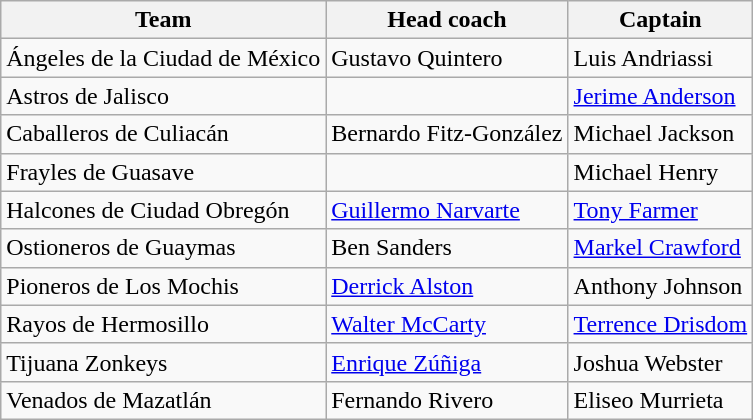<table class="wikitable sortable">
<tr>
<th>Team</th>
<th>Head coach</th>
<th>Captain</th>
</tr>
<tr>
<td>Ángeles de la Ciudad de México</td>
<td> Gustavo Quintero</td>
<td> Luis Andriassi</td>
</tr>
<tr>
<td>Astros de Jalisco</td>
<td> </td>
<td> <a href='#'>Jerime Anderson</a></td>
</tr>
<tr>
<td>Caballeros de Culiacán</td>
<td> Bernardo Fitz-González</td>
<td> Michael Jackson</td>
</tr>
<tr>
<td>Frayles de Guasave</td>
<td> </td>
<td> Michael Henry</td>
</tr>
<tr>
<td>Halcones de Ciudad Obregón</td>
<td> <a href='#'>Guillermo Narvarte</a></td>
<td> <a href='#'>Tony Farmer</a></td>
</tr>
<tr>
<td>Ostioneros de Guaymas</td>
<td> Ben Sanders</td>
<td> <a href='#'>Markel Crawford</a></td>
</tr>
<tr>
<td>Pioneros de Los Mochis</td>
<td> <a href='#'>Derrick Alston</a></td>
<td> Anthony Johnson</td>
</tr>
<tr>
<td>Rayos de Hermosillo</td>
<td> <a href='#'>Walter McCarty</a></td>
<td> <a href='#'>Terrence Drisdom</a></td>
</tr>
<tr>
<td>Tijuana Zonkeys</td>
<td> <a href='#'>Enrique Zúñiga</a></td>
<td> Joshua Webster</td>
</tr>
<tr>
<td>Venados de Mazatlán</td>
<td> Fernando Rivero</td>
<td> Eliseo Murrieta</td>
</tr>
</table>
